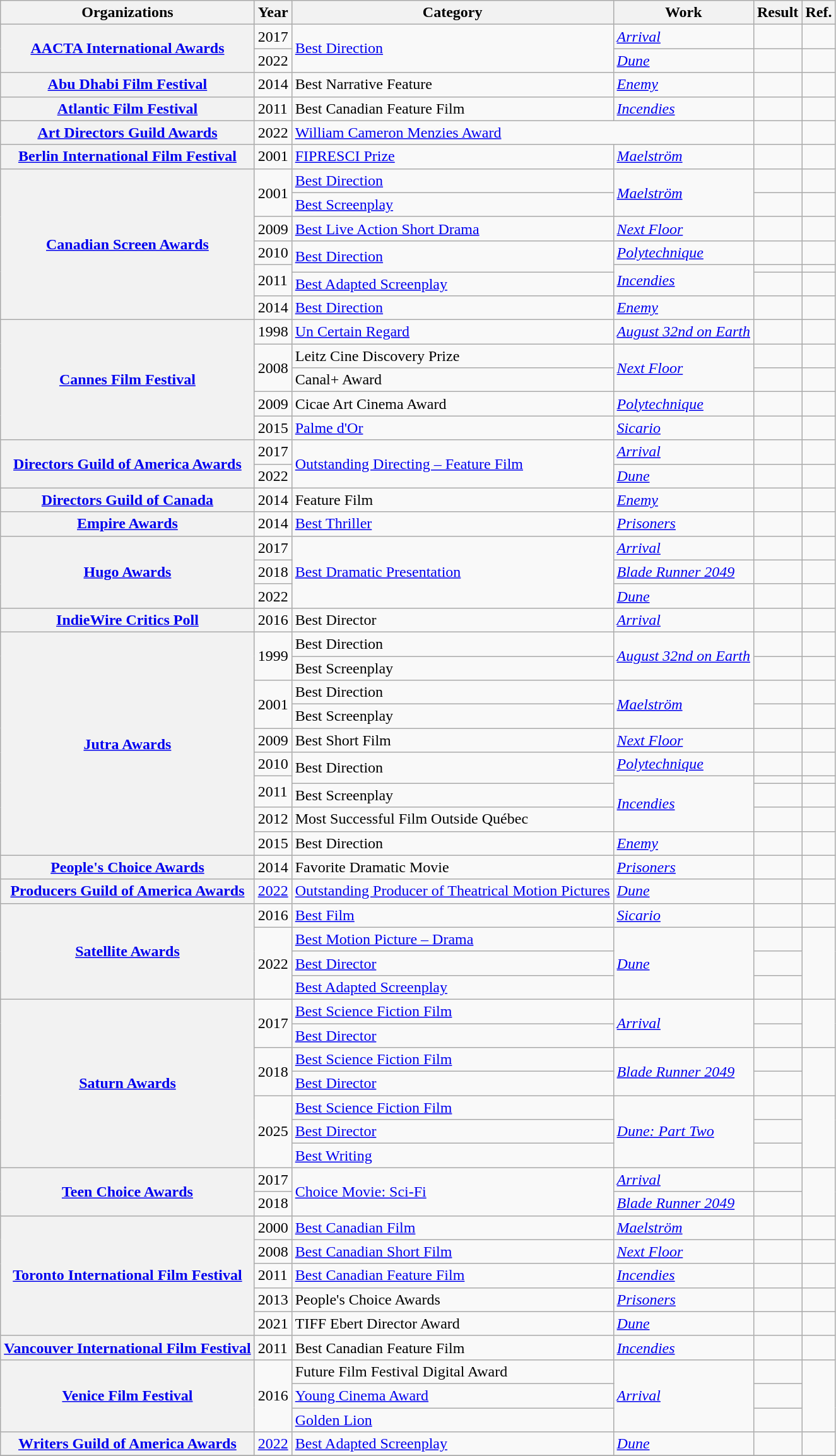<table class="wikitable sortable plainrowheaders">
<tr>
<th>Organizations</th>
<th>Year</th>
<th>Category</th>
<th>Work</th>
<th>Result</th>
<th class="unsortable">Ref.</th>
</tr>
<tr>
<th rowspan="2" scope="row"><a href='#'>AACTA International Awards</a></th>
<td>2017</td>
<td rowspan=2><a href='#'>Best Direction</a></td>
<td><em><a href='#'>Arrival</a></em></td>
<td></td>
<td></td>
</tr>
<tr>
<td>2022</td>
<td><em><a href='#'>Dune</a></em></td>
<td></td>
<td></td>
</tr>
<tr>
<th rowspan="1" scope="row"><a href='#'>Abu Dhabi Film Festival</a></th>
<td>2014</td>
<td>Best Narrative Feature</td>
<td><em><a href='#'>Enemy</a></em></td>
<td></td>
<td></td>
</tr>
<tr>
<th rowspan="1" scope="row"><a href='#'>Atlantic Film Festival</a></th>
<td>2011</td>
<td>Best Canadian Feature Film</td>
<td><em><a href='#'>Incendies</a></em></td>
<td></td>
<td></td>
</tr>
<tr>
<th rowspan="1" scope="row"><a href='#'>Art Directors Guild Awards</a></th>
<td>2022</td>
<td colspan=2><a href='#'>William Cameron Menzies Award</a></td>
<td></td>
<td></td>
</tr>
<tr>
<th rowspan="1" scope="row"><a href='#'>Berlin International Film Festival</a></th>
<td>2001</td>
<td><a href='#'>FIPRESCI Prize</a></td>
<td><em><a href='#'>Maelström</a></em></td>
<td></td>
<td></td>
</tr>
<tr>
<th rowspan="7" scope="row"><a href='#'>Canadian Screen Awards</a></th>
<td rowspan="2">2001</td>
<td><a href='#'>Best Direction</a></td>
<td rowspan="2"><em><a href='#'>Maelström</a></em></td>
<td></td>
<td></td>
</tr>
<tr>
<td><a href='#'>Best Screenplay</a></td>
<td></td>
<td></td>
</tr>
<tr>
<td>2009</td>
<td><a href='#'>Best Live Action Short Drama</a></td>
<td><em><a href='#'>Next Floor</a></em></td>
<td></td>
<td></td>
</tr>
<tr>
<td>2010</td>
<td rowspan="2"><a href='#'>Best Direction</a></td>
<td><em><a href='#'>Polytechnique</a></em></td>
<td></td>
<td></td>
</tr>
<tr>
<td rowspan="2">2011</td>
<td rowspan="2"><em><a href='#'>Incendies</a></em></td>
<td></td>
<td></td>
</tr>
<tr>
<td><a href='#'>Best Adapted Screenplay</a></td>
<td></td>
<td></td>
</tr>
<tr>
<td>2014</td>
<td><a href='#'>Best Direction</a></td>
<td><em><a href='#'>Enemy</a></em></td>
<td></td>
<td></td>
</tr>
<tr>
<th rowspan="5" scope="row"><a href='#'>Cannes Film Festival</a></th>
<td>1998</td>
<td><a href='#'>Un Certain Regard</a></td>
<td><em><a href='#'>August 32nd on Earth</a></em></td>
<td></td>
<td></td>
</tr>
<tr>
<td rowspan="2">2008</td>
<td>Leitz Cine Discovery Prize</td>
<td rowspan="2"><em><a href='#'>Next Floor</a></em></td>
<td></td>
<td></td>
</tr>
<tr>
<td>Canal+ Award</td>
<td></td>
<td></td>
</tr>
<tr>
<td>2009</td>
<td>Cicae Art Cinema Award</td>
<td><em><a href='#'>Polytechnique</a></em></td>
<td></td>
<td></td>
</tr>
<tr>
<td>2015</td>
<td><a href='#'>Palme d'Or</a></td>
<td><em><a href='#'>Sicario</a></em></td>
<td></td>
<td></td>
</tr>
<tr>
<th rowspan="2" scope="row"><a href='#'>Directors Guild of America Awards</a></th>
<td>2017</td>
<td rowspan="2"><a href='#'>Outstanding Directing – Feature Film</a></td>
<td><em><a href='#'>Arrival</a></em></td>
<td></td>
<td></td>
</tr>
<tr>
<td>2022</td>
<td><em><a href='#'>Dune</a></em></td>
<td></td>
<td></td>
</tr>
<tr>
<th rowspan="1" scope="row"><a href='#'>Directors Guild of Canada</a></th>
<td>2014</td>
<td>Feature Film</td>
<td><em><a href='#'>Enemy</a></em></td>
<td></td>
<td></td>
</tr>
<tr>
<th rowspan="1" scope="row"><a href='#'>Empire Awards</a></th>
<td>2014</td>
<td><a href='#'>Best Thriller</a></td>
<td><em><a href='#'>Prisoners</a></em></td>
<td></td>
<td></td>
</tr>
<tr>
<th rowspan="3" scope="row"><a href='#'>Hugo Awards</a></th>
<td>2017</td>
<td rowspan="3"><a href='#'>Best Dramatic Presentation</a></td>
<td><em><a href='#'>Arrival</a></em></td>
<td></td>
<td></td>
</tr>
<tr>
<td>2018</td>
<td><em><a href='#'>Blade Runner 2049</a></em></td>
<td></td>
<td></td>
</tr>
<tr>
<td>2022</td>
<td><em><a href='#'>Dune</a></em></td>
<td></td>
<td></td>
</tr>
<tr>
<th rowspan="1" scope="row"><a href='#'>IndieWire Critics Poll</a></th>
<td>2016</td>
<td>Best Director</td>
<td><em><a href='#'>Arrival</a></em></td>
<td></td>
<td></td>
</tr>
<tr>
<th rowspan="10" scope="row"><a href='#'>Jutra Awards</a></th>
<td rowspan="2">1999</td>
<td>Best Direction</td>
<td rowspan="2"><em><a href='#'>August 32nd on Earth</a></em></td>
<td></td>
<td></td>
</tr>
<tr>
<td>Best Screenplay</td>
<td></td>
<td></td>
</tr>
<tr>
<td rowspan="2">2001</td>
<td>Best Direction</td>
<td rowspan="2"><em><a href='#'>Maelström</a></em></td>
<td></td>
<td></td>
</tr>
<tr>
<td>Best Screenplay</td>
<td></td>
<td></td>
</tr>
<tr>
<td>2009</td>
<td>Best Short Film</td>
<td><em><a href='#'>Next Floor</a></em></td>
<td></td>
<td></td>
</tr>
<tr>
<td>2010</td>
<td rowspan="2">Best Direction</td>
<td><em><a href='#'>Polytechnique</a></em></td>
<td></td>
<td></td>
</tr>
<tr>
<td rowspan="2">2011</td>
<td rowspan="3"><em><a href='#'>Incendies</a></em></td>
<td></td>
<td></td>
</tr>
<tr>
<td>Best Screenplay</td>
<td></td>
<td></td>
</tr>
<tr>
<td>2012</td>
<td>Most Successful Film Outside Québec</td>
<td></td>
<td></td>
</tr>
<tr>
<td>2015</td>
<td>Best Direction</td>
<td><em><a href='#'>Enemy</a></em></td>
<td></td>
<td></td>
</tr>
<tr>
<th rowspan="1" scope="row"><a href='#'>People's Choice Awards</a></th>
<td>2014</td>
<td>Favorite Dramatic Movie</td>
<td><em><a href='#'>Prisoners</a></em></td>
<td></td>
<td></td>
</tr>
<tr>
<th rowspan="1" scope="row"><a href='#'>Producers Guild of America Awards</a></th>
<td><a href='#'>2022</a></td>
<td><a href='#'>Outstanding Producer of Theatrical Motion Pictures</a></td>
<td><em><a href='#'>Dune</a></em></td>
<td></td>
<td></td>
</tr>
<tr>
<th rowspan="4" scope="row"><a href='#'>Satellite Awards</a></th>
<td>2016</td>
<td><a href='#'>Best Film</a></td>
<td><em><a href='#'>Sicario</a></em></td>
<td></td>
<td></td>
</tr>
<tr>
<td rowspan=3>2022</td>
<td><a href='#'>Best Motion Picture – Drama</a></td>
<td rowspan=3><em><a href='#'>Dune</a></em></td>
<td></td>
<td rowspan=3></td>
</tr>
<tr>
<td><a href='#'>Best Director</a></td>
<td></td>
</tr>
<tr>
<td><a href='#'>Best Adapted Screenplay</a></td>
<td></td>
</tr>
<tr>
<th rowspan="7" scope="row"><a href='#'>Saturn Awards</a></th>
<td rowspan=2>2017</td>
<td><a href='#'>Best Science Fiction Film</a></td>
<td rowspan=2><em><a href='#'>Arrival</a></em></td>
<td></td>
<td rowspan=2></td>
</tr>
<tr>
<td><a href='#'>Best Director</a></td>
<td></td>
</tr>
<tr>
<td rowspan=2>2018</td>
<td><a href='#'>Best Science Fiction Film</a></td>
<td rowspan=2><em><a href='#'>Blade Runner 2049</a></em></td>
<td></td>
<td rowspan=2></td>
</tr>
<tr>
<td><a href='#'>Best Director</a></td>
<td></td>
</tr>
<tr>
<td rowspan=3>2025</td>
<td><a href='#'>Best Science Fiction Film</a></td>
<td rowspan=3><em><a href='#'>Dune: Part Two</a></em></td>
<td></td>
<td rowspan=3></td>
</tr>
<tr>
<td><a href='#'>Best Director</a></td>
<td></td>
</tr>
<tr>
<td><a href='#'>Best Writing</a></td>
<td></td>
</tr>
<tr>
<th rowspan="2" scope="row"><a href='#'>Teen Choice Awards</a></th>
<td>2017</td>
<td rowspan=2><a href='#'>Choice Movie: Sci-Fi</a></td>
<td><em><a href='#'>Arrival</a></em></td>
<td></td>
</tr>
<tr>
<td>2018</td>
<td><em><a href='#'>Blade Runner 2049</a></em></td>
<td></td>
</tr>
<tr>
<th rowspan="5" scope="row"><a href='#'>Toronto International Film Festival</a></th>
<td>2000</td>
<td><a href='#'>Best Canadian Film</a></td>
<td><em><a href='#'>Maelström</a></em></td>
<td></td>
<td></td>
</tr>
<tr>
<td>2008</td>
<td><a href='#'>Best Canadian Short Film</a></td>
<td><em><a href='#'>Next Floor</a></em></td>
<td></td>
<td></td>
</tr>
<tr>
<td>2011</td>
<td><a href='#'>Best Canadian Feature Film</a></td>
<td><em><a href='#'>Incendies</a></em></td>
<td></td>
<td></td>
</tr>
<tr>
<td>2013</td>
<td>People's Choice Awards</td>
<td><em><a href='#'>Prisoners</a></em></td>
<td></td>
<td></td>
</tr>
<tr>
<td>2021</td>
<td>TIFF Ebert Director Award</td>
<td><em><a href='#'>Dune</a></em></td>
<td></td>
<td></td>
</tr>
<tr>
<th rowspan="1" scope="row"><a href='#'>Vancouver International Film Festival</a></th>
<td>2011</td>
<td>Best Canadian Feature Film</td>
<td><em><a href='#'>Incendies</a></em></td>
<td></td>
<td></td>
</tr>
<tr>
<th rowspan="3" scope="row"><a href='#'>Venice Film Festival</a></th>
<td rowspan="3">2016</td>
<td>Future Film Festival Digital Award</td>
<td rowspan="3"><em><a href='#'>Arrival</a></em></td>
<td></td>
<td rowspan=3></td>
</tr>
<tr>
<td><a href='#'>Young Cinema Award</a></td>
<td></td>
</tr>
<tr>
<td><a href='#'>Golden Lion</a></td>
<td></td>
</tr>
<tr>
<th rowspan="1" scope="row"><a href='#'>Writers Guild of America Awards</a></th>
<td><a href='#'>2022</a></td>
<td><a href='#'>Best Adapted Screenplay</a></td>
<td><em><a href='#'>Dune</a></em></td>
<td></td>
<td></td>
</tr>
<tr>
</tr>
</table>
